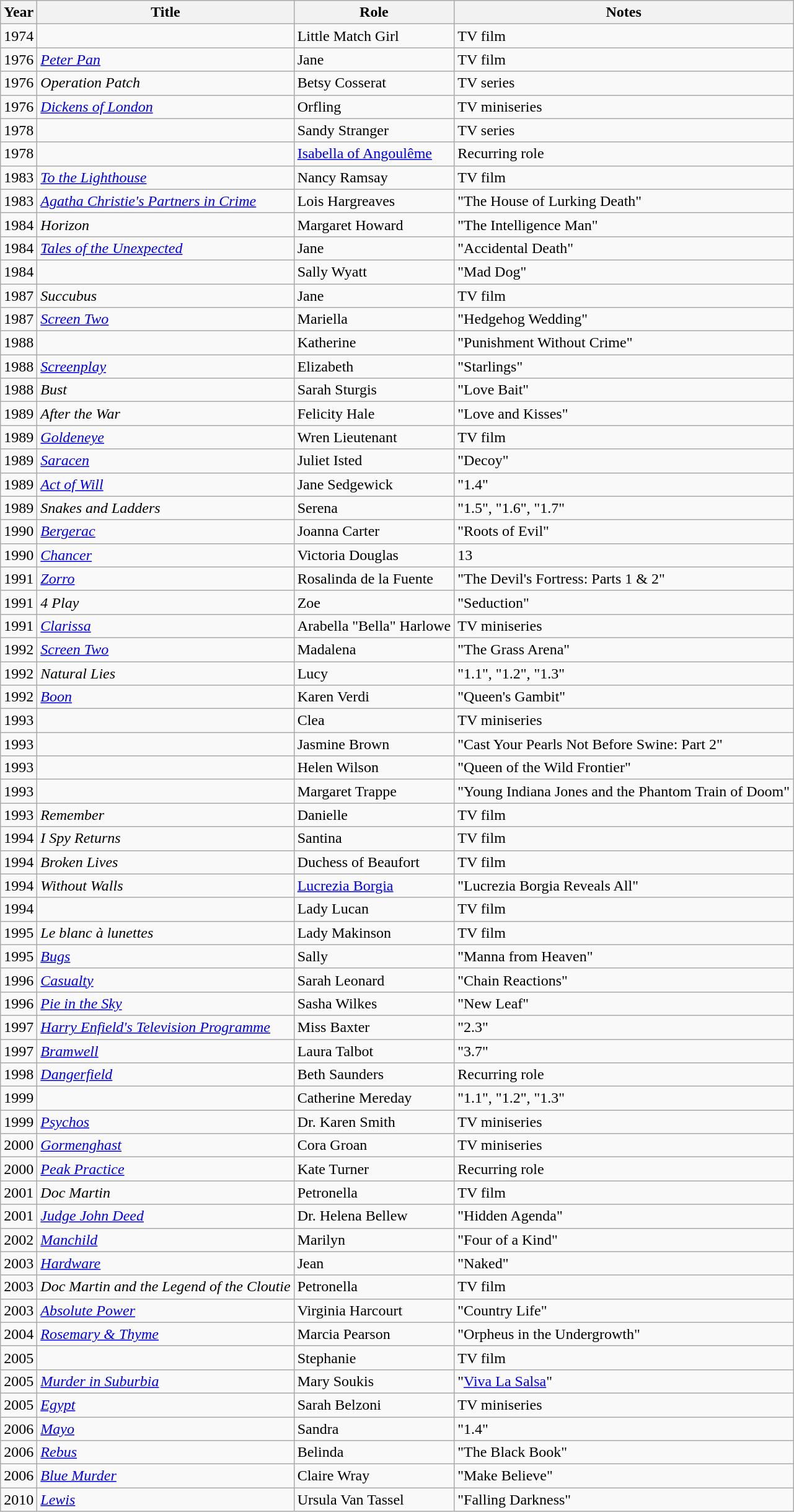<table class="wikitable sortable">
<tr>
<th>Year</th>
<th>Title</th>
<th>Role</th>
<th class="unsortable">Notes</th>
</tr>
<tr>
<td>1974</td>
<td><em></em></td>
<td>Little Match Girl</td>
<td>TV film</td>
</tr>
<tr>
<td>1976</td>
<td><em><a href='#'>Peter Pan</a></em></td>
<td>Jane</td>
<td>TV film</td>
</tr>
<tr>
<td>1976</td>
<td><em>Operation Patch</em></td>
<td>Betsy Cosserat</td>
<td>TV series</td>
</tr>
<tr>
<td>1976</td>
<td><em><a href='#'>Dickens of London</a></em></td>
<td>Orfling</td>
<td>TV miniseries</td>
</tr>
<tr>
<td>1978</td>
<td><em></em></td>
<td>Sandy Stranger</td>
<td>TV series</td>
</tr>
<tr>
<td>1978</td>
<td><em></em></td>
<td><a href='#'>Isabella of Angoulême</a></td>
<td>Recurring role</td>
</tr>
<tr>
<td>1983</td>
<td><em><a href='#'>To the Lighthouse</a></em></td>
<td>Nancy Ramsay</td>
<td>TV film</td>
</tr>
<tr>
<td>1983</td>
<td><em><a href='#'>Agatha Christie's Partners in Crime</a></em></td>
<td>Lois Hargreaves</td>
<td>"The House of Lurking Death"</td>
</tr>
<tr>
<td>1984</td>
<td><em>Horizon</em></td>
<td>Margaret Howard</td>
<td>"The Intelligence Man"</td>
</tr>
<tr>
<td>1984</td>
<td><em><a href='#'>Tales of the Unexpected</a></em></td>
<td>Jane</td>
<td>"Accidental Death"</td>
</tr>
<tr>
<td>1984</td>
<td><em></em></td>
<td>Sally Wyatt</td>
<td>"Mad Dog"</td>
</tr>
<tr>
<td>1987</td>
<td><em>Succubus</em></td>
<td>Jane</td>
<td>TV film</td>
</tr>
<tr>
<td>1987</td>
<td><em><a href='#'>Screen Two</a></em></td>
<td>Mariella</td>
<td>"Hedgehog Wedding"</td>
</tr>
<tr>
<td>1988</td>
<td><em></em></td>
<td>Katherine</td>
<td>"Punishment Without Crime"</td>
</tr>
<tr>
<td>1988</td>
<td><em><a href='#'>Screenplay</a></em></td>
<td>Elizabeth</td>
<td>"Starlings"</td>
</tr>
<tr>
<td>1988</td>
<td><em>Bust</em></td>
<td>Sarah Sturgis</td>
<td>"Love Bait"</td>
</tr>
<tr>
<td>1989</td>
<td><em>After the War</em></td>
<td>Felicity Hale</td>
<td>"Love and Kisses"</td>
</tr>
<tr>
<td>1989</td>
<td><em><a href='#'>Goldeneye</a></em></td>
<td>Wren Lieutenant</td>
<td>TV film</td>
</tr>
<tr>
<td>1989</td>
<td><em><a href='#'>Saracen</a></em></td>
<td>Juliet Isted</td>
<td>"Decoy"</td>
</tr>
<tr>
<td>1989</td>
<td><em><a href='#'>Act of Will</a></em></td>
<td>Jane Sedgewick</td>
<td>"1.4"</td>
</tr>
<tr>
<td>1989</td>
<td><em>Snakes and Ladders</em></td>
<td>Serena</td>
<td>"1.5", "1.6", "1.7"</td>
</tr>
<tr>
<td>1990</td>
<td><em><a href='#'>Bergerac</a></em></td>
<td>Joanna Carter</td>
<td>"Roots of Evil"</td>
</tr>
<tr>
<td>1990</td>
<td><em><a href='#'>Chancer</a></em></td>
<td>Victoria Douglas</td>
<td>13</td>
</tr>
<tr>
<td>1991</td>
<td><em><a href='#'>Zorro</a></em></td>
<td>Rosalinda de la Fuente</td>
<td>"The Devil's Fortress: Parts 1 & 2"</td>
</tr>
<tr>
<td>1991</td>
<td><em>4 Play</em></td>
<td>Zoe</td>
<td>"Seduction"</td>
</tr>
<tr>
<td>1991</td>
<td><em><a href='#'>Clarissa</a></em></td>
<td>Arabella "Bella" Harlowe</td>
<td>TV miniseries</td>
</tr>
<tr>
<td>1992</td>
<td><em><a href='#'>Screen Two</a></em></td>
<td>Madalena</td>
<td>"The Grass Arena"</td>
</tr>
<tr>
<td>1992</td>
<td><em>Natural Lies</em></td>
<td>Lucy</td>
<td>"1.1", "1.2", "1.3"</td>
</tr>
<tr>
<td>1992</td>
<td><em><a href='#'>Boon</a></em></td>
<td>Karen Verdi</td>
<td>"Queen's Gambit"</td>
</tr>
<tr>
<td>1993</td>
<td><em></em></td>
<td>Clea</td>
<td>TV miniseries</td>
</tr>
<tr>
<td>1993</td>
<td><em></em></td>
<td>Jasmine Brown</td>
<td>"Cast Your Pearls Not Before Swine: Part 2"</td>
</tr>
<tr>
<td>1993</td>
<td><em></em></td>
<td>Helen Wilson</td>
<td>"Queen of the Wild Frontier"</td>
</tr>
<tr>
<td>1993</td>
<td><em></em></td>
<td>Margaret Trappe</td>
<td>"Young Indiana Jones and the Phantom Train of Doom"</td>
</tr>
<tr>
<td>1993</td>
<td><em>Remember</em></td>
<td>Danielle</td>
<td>TV film</td>
</tr>
<tr>
<td>1994</td>
<td><em>I Spy Returns</em></td>
<td>Santina</td>
<td>TV film</td>
</tr>
<tr>
<td>1994</td>
<td><em>Broken Lives</em></td>
<td>Duchess of Beaufort</td>
<td>TV film</td>
</tr>
<tr>
<td>1994</td>
<td><em>Without Walls</em></td>
<td><a href='#'>Lucrezia Borgia</a></td>
<td>"Lucrezia Borgia Reveals All"</td>
</tr>
<tr>
<td>1994</td>
<td><em></em></td>
<td>Lady Lucan</td>
<td>TV film</td>
</tr>
<tr>
<td>1995</td>
<td><em>Le blanc à lunettes</em></td>
<td>Lady Makinson</td>
<td>TV film</td>
</tr>
<tr>
<td>1995</td>
<td><em><a href='#'>Bugs</a></em></td>
<td>Sally</td>
<td>"Manna from Heaven"</td>
</tr>
<tr>
<td>1996</td>
<td><em><a href='#'>Casualty</a></em></td>
<td>Sarah Leonard</td>
<td>"Chain Reactions"</td>
</tr>
<tr>
<td>1996</td>
<td><em><a href='#'>Pie in the Sky</a></em></td>
<td>Sasha Wilkes</td>
<td>"New Leaf"</td>
</tr>
<tr>
<td>1997</td>
<td><em><a href='#'>Harry Enfield's Television Programme</a></em></td>
<td>Miss Baxter</td>
<td>"2.3"</td>
</tr>
<tr>
<td>1997</td>
<td><em><a href='#'>Bramwell</a></em></td>
<td>Laura Talbot</td>
<td>"3.7"</td>
</tr>
<tr>
<td>1998</td>
<td><em><a href='#'>Dangerfield</a></em></td>
<td>Beth Saunders</td>
<td>Recurring role</td>
</tr>
<tr>
<td>1999</td>
<td><em></em></td>
<td>Catherine Mereday</td>
<td>"1.1", "1.2", "1.3"</td>
</tr>
<tr>
<td>1999</td>
<td><em><a href='#'>Psychos</a></em></td>
<td>Dr. Karen Smith</td>
<td>TV miniseries</td>
</tr>
<tr>
<td>2000</td>
<td><em><a href='#'>Gormenghast</a></em></td>
<td>Cora Groan</td>
<td>TV miniseries</td>
</tr>
<tr>
<td>2000</td>
<td><em><a href='#'>Peak Practice</a></em></td>
<td>Kate Turner</td>
<td>Recurring role</td>
</tr>
<tr>
<td>2001</td>
<td><em>Doc Martin</em></td>
<td>Petronella</td>
<td>TV film</td>
</tr>
<tr>
<td>2001</td>
<td><em><a href='#'>Judge John Deed</a></em></td>
<td>Dr. Helena Bellew</td>
<td>"Hidden Agenda"</td>
</tr>
<tr>
<td>2002</td>
<td><em><a href='#'>Manchild</a></em></td>
<td>Marilyn</td>
<td>"Four of a Kind"</td>
</tr>
<tr>
<td>2003</td>
<td><em><a href='#'>Hardware</a></em></td>
<td>Jean</td>
<td>"Naked"</td>
</tr>
<tr>
<td>2003</td>
<td><em>Doc Martin and the Legend of the Cloutie</em></td>
<td>Petronella</td>
<td>TV film</td>
</tr>
<tr>
<td>2003</td>
<td><em><a href='#'>Absolute Power</a></em></td>
<td>Virginia Harcourt</td>
<td>"Country Life"</td>
</tr>
<tr>
<td>2004</td>
<td><em><a href='#'>Rosemary & Thyme</a></em></td>
<td>Marcia Pearson</td>
<td>"Orpheus in the Undergrowth"</td>
</tr>
<tr>
<td>2005</td>
<td><em></em></td>
<td>Stephanie</td>
<td>TV film</td>
</tr>
<tr>
<td>2005</td>
<td><em><a href='#'>Murder in Suburbia</a></em></td>
<td>Mary Soukis</td>
<td>"<a href='#'>Viva La Salsa</a>"</td>
</tr>
<tr>
<td>2005</td>
<td><em><a href='#'>Egypt</a></em></td>
<td>Sarah Belzoni</td>
<td>TV miniseries</td>
</tr>
<tr>
<td>2006</td>
<td><em><a href='#'>Mayo</a></em></td>
<td>Sandra</td>
<td>"1.4"</td>
</tr>
<tr>
<td>2006</td>
<td><em><a href='#'>Rebus</a></em></td>
<td>Belinda</td>
<td>"The Black Book"</td>
</tr>
<tr>
<td>2006</td>
<td><em><a href='#'>Blue Murder</a></em></td>
<td>Claire Wray</td>
<td>"Make Believe"</td>
</tr>
<tr>
<td>2010</td>
<td><em><a href='#'>Lewis</a></em></td>
<td>Ursula Van Tassel</td>
<td>"Falling Darkness"</td>
</tr>
</table>
